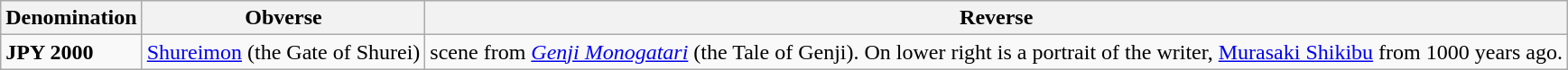<table class="wikitable">
<tr ">
<th>Denomination</th>
<th>Obverse</th>
<th>Reverse</th>
</tr>
<tr>
<td><strong>JPY 2000</strong></td>
<td><a href='#'>Shureimon</a> (the Gate of Shurei)</td>
<td>scene from <em><a href='#'>Genji Monogatari</a></em> (the Tale of Genji). On lower right is a portrait of the writer, <a href='#'>Murasaki Shikibu</a> from 1000 years ago.</td>
</tr>
</table>
